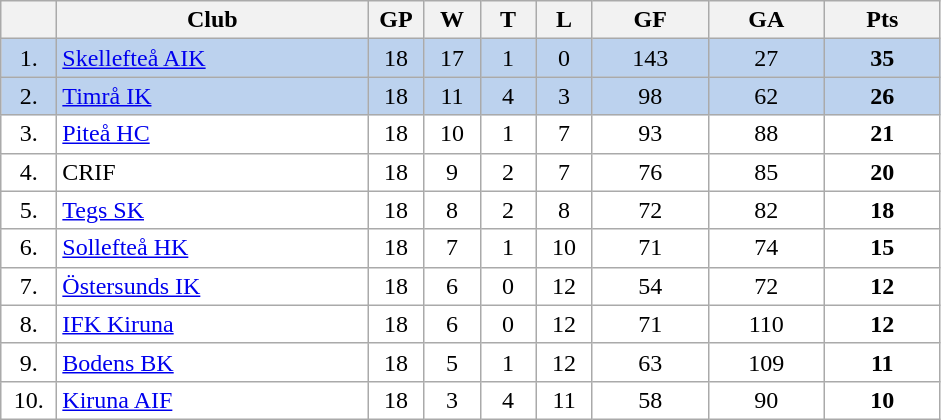<table class="wikitable">
<tr>
<th width="30"></th>
<th width="200">Club</th>
<th width="30">GP</th>
<th width="30">W</th>
<th width="30">T</th>
<th width="30">L</th>
<th width="70">GF</th>
<th width="70">GA</th>
<th width="70">Pts</th>
</tr>
<tr bgcolor="#BCD2EE" align="center">
<td>1.</td>
<td align="left"><a href='#'>Skellefteå AIK</a></td>
<td>18</td>
<td>17</td>
<td>1</td>
<td>0</td>
<td>143</td>
<td>27</td>
<td><strong>35</strong></td>
</tr>
<tr bgcolor="#BCD2EE" align="center">
<td>2.</td>
<td align="left"><a href='#'>Timrå IK</a></td>
<td>18</td>
<td>11</td>
<td>4</td>
<td>3</td>
<td>98</td>
<td>62</td>
<td><strong>26</strong></td>
</tr>
<tr bgcolor="#FFFFFF" align="center">
<td>3.</td>
<td align="left"><a href='#'>Piteå HC</a></td>
<td>18</td>
<td>10</td>
<td>1</td>
<td>7</td>
<td>93</td>
<td>88</td>
<td><strong>21</strong></td>
</tr>
<tr bgcolor="#FFFFFF" align="center">
<td>4.</td>
<td align="left">CRIF</td>
<td>18</td>
<td>9</td>
<td>2</td>
<td>7</td>
<td>76</td>
<td>85</td>
<td><strong>20</strong></td>
</tr>
<tr bgcolor="#FFFFFF" align="center">
<td>5.</td>
<td align="left"><a href='#'>Tegs SK</a></td>
<td>18</td>
<td>8</td>
<td>2</td>
<td>8</td>
<td>72</td>
<td>82</td>
<td><strong>18</strong></td>
</tr>
<tr bgcolor="#FFFFFF" align="center">
<td>6.</td>
<td align="left"><a href='#'>Sollefteå HK</a></td>
<td>18</td>
<td>7</td>
<td>1</td>
<td>10</td>
<td>71</td>
<td>74</td>
<td><strong>15</strong></td>
</tr>
<tr bgcolor="#FFFFFF" align="center">
<td>7.</td>
<td align="left"><a href='#'>Östersunds IK</a></td>
<td>18</td>
<td>6</td>
<td>0</td>
<td>12</td>
<td>54</td>
<td>72</td>
<td><strong>12</strong></td>
</tr>
<tr bgcolor="#FFFFFF" align="center">
<td>8.</td>
<td align="left"><a href='#'>IFK Kiruna</a></td>
<td>18</td>
<td>6</td>
<td>0</td>
<td>12</td>
<td>71</td>
<td>110</td>
<td><strong>12</strong></td>
</tr>
<tr bgcolor="#FFFFFF" align="center">
<td>9.</td>
<td align="left"><a href='#'>Bodens BK</a></td>
<td>18</td>
<td>5</td>
<td>1</td>
<td>12</td>
<td>63</td>
<td>109</td>
<td><strong>11</strong></td>
</tr>
<tr bgcolor="#FFFFFF" align="center">
<td>10.</td>
<td align="left"><a href='#'>Kiruna AIF</a></td>
<td>18</td>
<td>3</td>
<td>4</td>
<td>11</td>
<td>58</td>
<td>90</td>
<td><strong>10</strong></td>
</tr>
</table>
